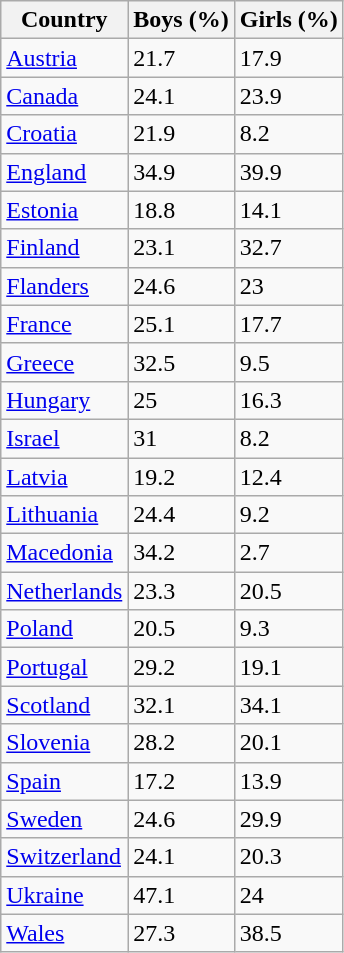<table class="wikitable sortable floatright">
<tr>
<th>Country</th>
<th>Boys (%)</th>
<th>Girls (%)</th>
</tr>
<tr>
<td><a href='#'>Austria</a></td>
<td>21.7</td>
<td>17.9</td>
</tr>
<tr>
<td><a href='#'>Canada</a></td>
<td>24.1</td>
<td>23.9</td>
</tr>
<tr>
<td><a href='#'>Croatia</a></td>
<td>21.9</td>
<td>8.2</td>
</tr>
<tr>
<td><a href='#'>England</a></td>
<td>34.9</td>
<td>39.9</td>
</tr>
<tr>
<td><a href='#'>Estonia</a></td>
<td>18.8</td>
<td>14.1</td>
</tr>
<tr>
<td><a href='#'>Finland</a></td>
<td>23.1</td>
<td>32.7</td>
</tr>
<tr>
<td><a href='#'>Flanders</a></td>
<td>24.6</td>
<td>23</td>
</tr>
<tr>
<td><a href='#'>France</a></td>
<td>25.1</td>
<td>17.7</td>
</tr>
<tr>
<td><a href='#'>Greece</a></td>
<td>32.5</td>
<td>9.5</td>
</tr>
<tr>
<td><a href='#'>Hungary</a></td>
<td>25</td>
<td>16.3</td>
</tr>
<tr>
<td><a href='#'>Israel</a></td>
<td>31</td>
<td>8.2</td>
</tr>
<tr>
<td><a href='#'>Latvia</a></td>
<td>19.2</td>
<td>12.4</td>
</tr>
<tr>
<td><a href='#'>Lithuania</a></td>
<td>24.4</td>
<td>9.2</td>
</tr>
<tr>
<td><a href='#'>Macedonia</a></td>
<td>34.2</td>
<td>2.7</td>
</tr>
<tr>
<td><a href='#'>Netherlands</a></td>
<td>23.3</td>
<td>20.5</td>
</tr>
<tr>
<td><a href='#'>Poland</a></td>
<td>20.5</td>
<td>9.3</td>
</tr>
<tr>
<td><a href='#'>Portugal</a></td>
<td>29.2</td>
<td>19.1</td>
</tr>
<tr>
<td><a href='#'>Scotland</a></td>
<td>32.1</td>
<td>34.1</td>
</tr>
<tr>
<td><a href='#'>Slovenia</a></td>
<td>28.2</td>
<td>20.1</td>
</tr>
<tr>
<td><a href='#'>Spain</a></td>
<td>17.2</td>
<td>13.9</td>
</tr>
<tr>
<td><a href='#'>Sweden</a></td>
<td>24.6</td>
<td>29.9</td>
</tr>
<tr>
<td><a href='#'>Switzerland</a></td>
<td>24.1</td>
<td>20.3</td>
</tr>
<tr>
<td><a href='#'>Ukraine</a></td>
<td>47.1</td>
<td>24</td>
</tr>
<tr>
<td><a href='#'>Wales</a></td>
<td>27.3</td>
<td>38.5</td>
</tr>
</table>
